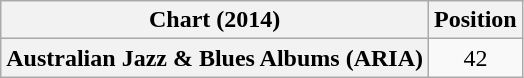<table class="wikitable plainrowheaders" style="text-align:center">
<tr>
<th scope="col">Chart (2014)</th>
<th scope="col">Position</th>
</tr>
<tr>
<th scope="row">Australian Jazz & Blues Albums (ARIA)</th>
<td>42</td>
</tr>
</table>
